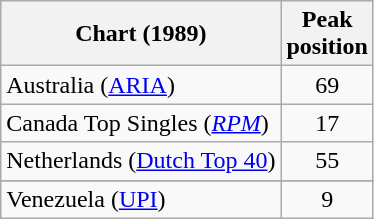<table class="wikitable sortable">
<tr>
<th align="center">Chart (1989)</th>
<th align="center">Peak<br>position</th>
</tr>
<tr>
<td align="left">Australia (<a href='#'>ARIA</a>)</td>
<td align="center">69</td>
</tr>
<tr>
<td align="left">Canada Top Singles (<a href='#'><em>RPM</em></a>)</td>
<td align="center">17</td>
</tr>
<tr>
<td align="left">Netherlands (<a href='#'>Dutch Top 40</a>)</td>
<td align="center">55</td>
</tr>
<tr>
</tr>
<tr>
</tr>
<tr>
</tr>
<tr>
</tr>
<tr>
<td align="left">Venezuela (<a href='#'>UPI</a>)</td>
<td align="center">9</td>
</tr>
</table>
